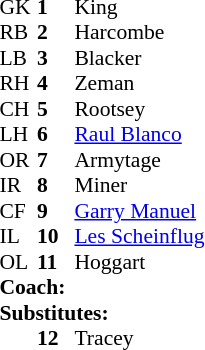<table cellspacing="0" cellpadding="0" style="font-size:90%;margin:auto">
<tr>
<th width=25></th>
<th width=25></th>
</tr>
<tr>
<td>GK</td>
<td><strong>1</strong></td>
<td> King</td>
</tr>
<tr>
<td>RB</td>
<td><strong>2</strong></td>
<td> Harcombe</td>
</tr>
<tr>
<td>LB</td>
<td><strong>3</strong></td>
<td> Blacker</td>
</tr>
<tr>
<td>RH</td>
<td><strong>4</strong></td>
<td> Zeman</td>
</tr>
<tr>
<td>CH</td>
<td><strong>5</strong></td>
<td> Rootsey</td>
</tr>
<tr>
<td>LH</td>
<td><strong>6</strong></td>
<td> <a href='#'>Raul Blanco</a></td>
<td></td>
<td></td>
</tr>
<tr>
<td>OR</td>
<td><strong>7</strong></td>
<td> Armytage</td>
</tr>
<tr>
<td>IR</td>
<td><strong>8</strong></td>
<td> Miner</td>
</tr>
<tr>
<td>CF</td>
<td><strong>9</strong></td>
<td> <a href='#'>Garry Manuel</a></td>
</tr>
<tr>
<td>IL</td>
<td><strong>10</strong></td>
<td> <a href='#'>Les Scheinflug</a></td>
</tr>
<tr>
<td>OL</td>
<td><strong>11</strong></td>
<td> Hoggart</td>
</tr>
<tr>
<td colspan=3><strong>Coach:</strong></td>
</tr>
<tr>
<td colspan=4></td>
</tr>
<tr>
<td colspan=3><strong>Substitutes:</strong></td>
</tr>
<tr>
<td></td>
<td><strong>12</strong></td>
<td> Tracey</td>
<td></td>
<td></td>
</tr>
</table>
